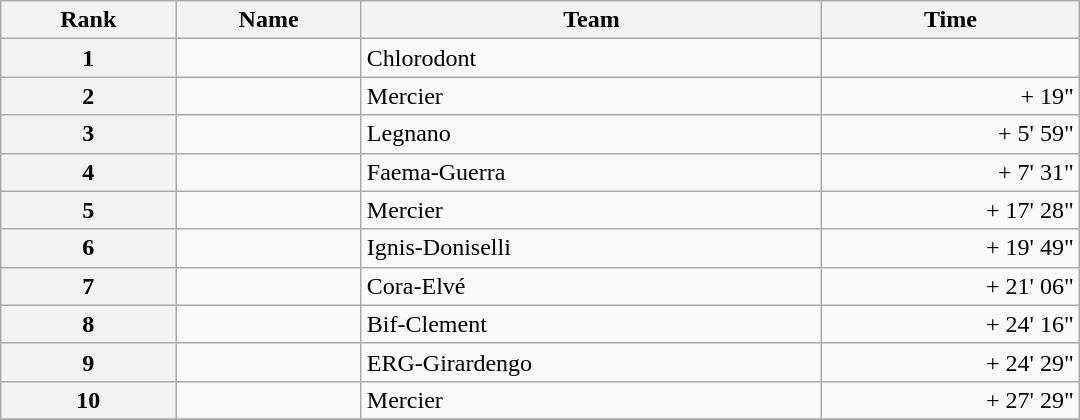<table class="wikitable" style="width:45em;margin-bottom:0;">
<tr>
<th>Rank</th>
<th>Name</th>
<th>Team</th>
<th>Time</th>
</tr>
<tr>
<th style="text-align:center">1</th>
<td> </td>
<td>Chlorodont</td>
<td align="right"></td>
</tr>
<tr>
<th style="text-align:center">2</th>
<td></td>
<td>Mercier</td>
<td align="right">+ 19"</td>
</tr>
<tr>
<th style="text-align:center">3</th>
<td></td>
<td>Legnano</td>
<td align="right">+ 5' 59"</td>
</tr>
<tr>
<th style="text-align:center">4</th>
<td></td>
<td>Faema-Guerra</td>
<td align="right">+ 7' 31"</td>
</tr>
<tr>
<th style="text-align:center">5</th>
<td></td>
<td>Mercier</td>
<td align="right">+ 17' 28"</td>
</tr>
<tr>
<th style="text-align:center">6</th>
<td></td>
<td>Ignis-Doniselli</td>
<td align="right">+ 19' 49"</td>
</tr>
<tr>
<th style="text-align:center">7</th>
<td></td>
<td>Cora-Elvé</td>
<td align="right">+ 21' 06"</td>
</tr>
<tr>
<th style="text-align:center">8</th>
<td></td>
<td>Bif-Clement</td>
<td align="right">+ 24' 16"</td>
</tr>
<tr>
<th style="text-align:center">9</th>
<td></td>
<td>ERG-Girardengo</td>
<td align="right">+ 24' 29"</td>
</tr>
<tr>
<th style="text-align:center">10</th>
<td></td>
<td>Mercier</td>
<td align="right">+ 27' 29"</td>
</tr>
<tr>
</tr>
</table>
